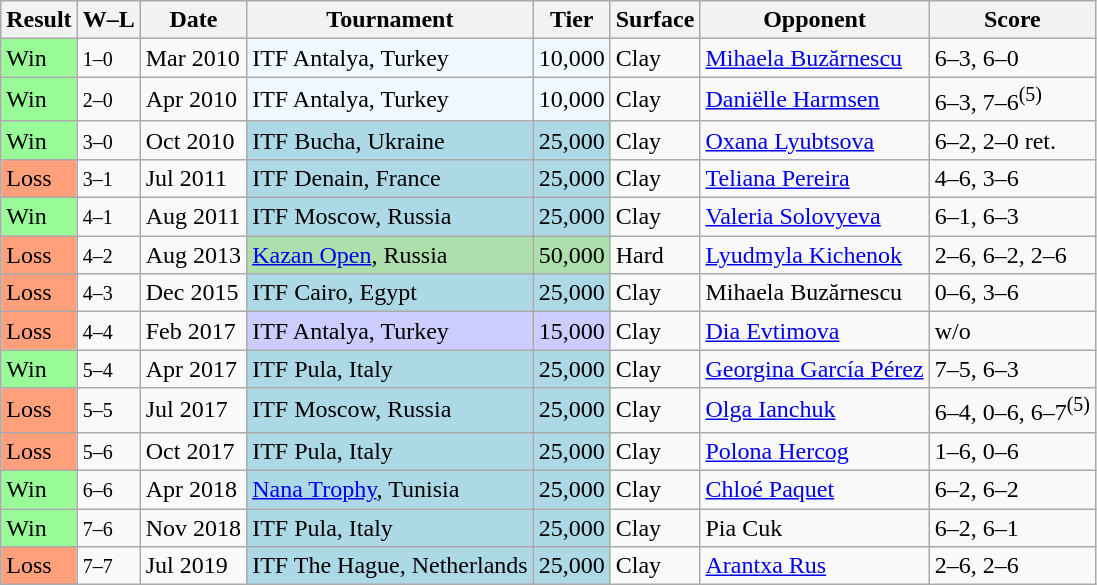<table class="sortable wikitable">
<tr>
<th>Result</th>
<th class="unsortable">W–L</th>
<th>Date</th>
<th>Tournament</th>
<th>Tier</th>
<th>Surface</th>
<th>Opponent</th>
<th class="unsortable">Score</th>
</tr>
<tr>
<td style="background:#98fb98;">Win</td>
<td><small>1–0</small></td>
<td>Mar 2010</td>
<td style="background:#f0f8ff;">ITF Antalya, Turkey</td>
<td style="background:#f0f8ff;">10,000</td>
<td>Clay</td>
<td> <a href='#'>Mihaela Buzărnescu</a></td>
<td>6–3, 6–0</td>
</tr>
<tr>
<td style="background:#98fb98;">Win</td>
<td><small>2–0</small></td>
<td>Apr 2010</td>
<td style="background:#f0f8ff;">ITF Antalya, Turkey</td>
<td style="background:#f0f8ff;">10,000</td>
<td>Clay</td>
<td> <a href='#'>Daniëlle Harmsen</a></td>
<td>6–3, 7–6<sup>(5)</sup></td>
</tr>
<tr>
<td style="background:#98fb98;">Win</td>
<td><small>3–0</small></td>
<td>Oct 2010</td>
<td style="background:lightblue;">ITF Bucha, Ukraine</td>
<td style="background:lightblue;">25,000</td>
<td>Clay</td>
<td> <a href='#'>Oxana Lyubtsova</a></td>
<td>6–2, 2–0 ret.</td>
</tr>
<tr>
<td bgcolor="FFA07A">Loss</td>
<td><small>3–1</small></td>
<td>Jul 2011</td>
<td style="background:lightblue;">ITF Denain, France</td>
<td style="background:lightblue;">25,000</td>
<td>Clay</td>
<td> <a href='#'>Teliana Pereira</a></td>
<td>4–6, 3–6</td>
</tr>
<tr>
<td style="background:#98fb98;">Win</td>
<td><small>4–1</small></td>
<td>Aug 2011</td>
<td style="background:lightblue;">ITF Moscow, Russia</td>
<td style="background:lightblue;">25,000</td>
<td>Clay</td>
<td> <a href='#'>Valeria Solovyeva</a></td>
<td>6–1, 6–3</td>
</tr>
<tr>
<td bgcolor="FFA07A">Loss</td>
<td><small>4–2</small></td>
<td>Aug 2013</td>
<td style="background:#addfad;"><a href='#'>Kazan Open</a>, Russia</td>
<td style="background:#addfad;">50,000</td>
<td>Hard</td>
<td> <a href='#'>Lyudmyla Kichenok</a></td>
<td>2–6, 6–2, 2–6</td>
</tr>
<tr>
<td bgcolor="FFA07A">Loss</td>
<td><small>4–3</small></td>
<td>Dec 2015</td>
<td style="background:lightblue;">ITF Cairo, Egypt</td>
<td style="background:lightblue;">25,000</td>
<td>Clay</td>
<td> Mihaela Buzărnescu</td>
<td>0–6, 3–6</td>
</tr>
<tr>
<td bgcolor="FFA07A">Loss</td>
<td><small>4–4</small></td>
<td>Feb 2017</td>
<td style="background:#ccccff;">ITF Antalya, Turkey</td>
<td style="background:#ccccff;">15,000</td>
<td>Clay</td>
<td> <a href='#'>Dia Evtimova</a></td>
<td>w/o</td>
</tr>
<tr>
<td style="background:#98fb98;">Win</td>
<td><small>5–4</small></td>
<td>Apr 2017</td>
<td style="background:lightblue;">ITF Pula, Italy</td>
<td style="background:lightblue;">25,000</td>
<td>Clay</td>
<td> <a href='#'>Georgina García Pérez</a></td>
<td>7–5, 6–3</td>
</tr>
<tr>
<td bgcolor="FFA07A">Loss</td>
<td><small>5–5</small></td>
<td>Jul 2017</td>
<td style="background:lightblue;">ITF Moscow, Russia</td>
<td style="background:lightblue;">25,000</td>
<td>Clay</td>
<td> <a href='#'>Olga Ianchuk</a></td>
<td>6–4, 0–6, 6–7<sup>(5)</sup></td>
</tr>
<tr>
<td bgcolor="FFA07A">Loss</td>
<td><small>5–6</small></td>
<td>Oct 2017</td>
<td style="background:lightblue;">ITF Pula, Italy</td>
<td style="background:lightblue;">25,000</td>
<td>Clay</td>
<td> <a href='#'>Polona Hercog</a></td>
<td>1–6, 0–6</td>
</tr>
<tr>
<td style="background:#98fb98;">Win</td>
<td><small>6–6</small></td>
<td>Apr 2018</td>
<td style="background:lightblue;"><a href='#'>Nana Trophy</a>, Tunisia</td>
<td style="background:lightblue;">25,000</td>
<td>Clay</td>
<td> <a href='#'>Chloé Paquet</a></td>
<td>6–2, 6–2</td>
</tr>
<tr>
<td style="background:#98fb98;">Win</td>
<td><small>7–6</small></td>
<td>Nov 2018</td>
<td style="background:lightblue;">ITF Pula, Italy</td>
<td style="background:lightblue;">25,000</td>
<td>Clay</td>
<td> Pia Cuk</td>
<td>6–2, 6–1</td>
</tr>
<tr>
<td bgcolor="FFA07A">Loss</td>
<td><small>7–7</small></td>
<td>Jul 2019</td>
<td style="background:lightblue;">ITF The Hague, Netherlands</td>
<td style="background:lightblue;">25,000</td>
<td>Clay</td>
<td> <a href='#'>Arantxa Rus</a></td>
<td>2–6, 2–6</td>
</tr>
</table>
